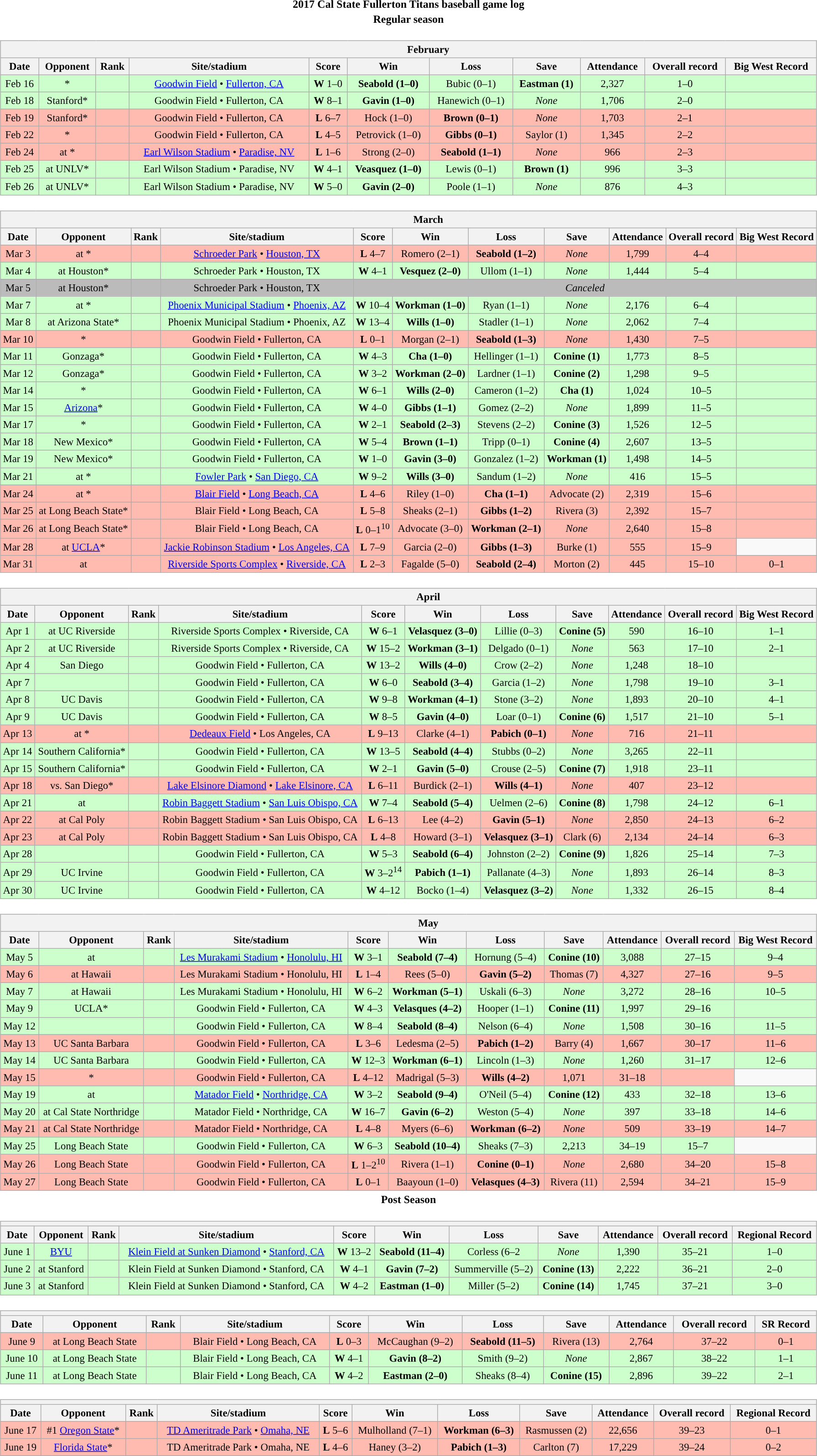<table class="toccolours" width=95% style="margin:1.5em auto; text-align:center;">
<tr>
<th colspan=2>2017 Cal State Fullerton Titans baseball game log</th>
</tr>
<tr>
<th colspan=2>Regular season</th>
</tr>
<tr valign="top">
<td><br><table class="wikitable collapsible collapsed" style="margin:auto; font-size:95%; width:100%">
<tr>
<th colspan=11 style="padding-left:4em;">February</th>
</tr>
<tr>
<th>Date</th>
<th>Opponent</th>
<th>Rank</th>
<th>Site/stadium</th>
<th>Score</th>
<th>Win</th>
<th>Loss</th>
<th>Save</th>
<th>Attendance</th>
<th>Overall record</th>
<th>Big West Record</th>
</tr>
<tr bgcolor=ccffcc>
<td>Feb 16</td>
<td>*</td>
<td></td>
<td><a href='#'>Goodwin Field</a> • <a href='#'>Fullerton, CA</a></td>
<td><strong>W</strong> 1–0</td>
<td><strong>Seabold (1–0)</strong></td>
<td>Bubic (0–1)</td>
<td><strong>Eastman (1)</strong></td>
<td>2,327</td>
<td>1–0</td>
<td></td>
</tr>
<tr bgcolor=ccffcc>
<td>Feb 18</td>
<td>Stanford*</td>
<td></td>
<td>Goodwin Field • Fullerton, CA</td>
<td><strong>W</strong> 8–1</td>
<td><strong>Gavin (1–0)</strong></td>
<td>Hanewich (0–1)</td>
<td><em>None</em></td>
<td>1,706</td>
<td>2–0</td>
<td></td>
</tr>
<tr bgcolor=ffbbb>
<td>Feb 19</td>
<td>Stanford*</td>
<td></td>
<td>Goodwin Field • Fullerton, CA</td>
<td><strong>L</strong> 6–7</td>
<td>Hock (1–0)</td>
<td><strong>Brown (0–1)</strong></td>
<td><em>None</em></td>
<td>1,703</td>
<td>2–1</td>
<td></td>
</tr>
<tr bgcolor=ffbbb>
<td>Feb 22</td>
<td>*</td>
<td></td>
<td>Goodwin Field • Fullerton, CA</td>
<td><strong>L</strong> 4–5</td>
<td>Petrovick (1–0)</td>
<td><strong>Gibbs (0–1)</strong></td>
<td>Saylor (1)</td>
<td>1,345</td>
<td>2–2</td>
<td></td>
</tr>
<tr bgcolor=ffbbb>
<td>Feb 24</td>
<td>at *</td>
<td></td>
<td><a href='#'>Earl Wilson Stadium</a> • <a href='#'>Paradise, NV</a></td>
<td><strong>L</strong> 1–6</td>
<td>Strong (2–0)</td>
<td><strong>Seabold (1–1)</strong></td>
<td><em>None</em></td>
<td>966</td>
<td>2–3</td>
<td></td>
</tr>
<tr bgcolor=ccffcc>
<td>Feb 25</td>
<td>at UNLV*</td>
<td></td>
<td>Earl Wilson Stadium • Paradise, NV</td>
<td><strong>W</strong> 4–1</td>
<td><strong>Veasquez (1–0)</strong></td>
<td>Lewis (0–1)</td>
<td><strong>Brown (1)</strong></td>
<td>996</td>
<td>3–3</td>
<td></td>
</tr>
<tr bgcolor=ccffcc>
<td>Feb 26</td>
<td>at UNLV*</td>
<td></td>
<td>Earl Wilson Stadium • Paradise, NV</td>
<td><strong>W</strong> 5–0</td>
<td><strong>Gavin (2–0)</strong></td>
<td>Poole (1–1)</td>
<td><em>None</em></td>
<td>876</td>
<td>4–3</td>
<td></td>
</tr>
</table>
</td>
</tr>
<tr>
<td><br><table class="wikitable collapsible collapsed" style="margin:auto; font-size:95%; width:100%">
<tr>
<th colspan=11 style="padding-left:4em;">March</th>
</tr>
<tr>
<th>Date</th>
<th>Opponent</th>
<th>Rank</th>
<th>Site/stadium</th>
<th>Score</th>
<th>Win</th>
<th>Loss</th>
<th>Save</th>
<th>Attendance</th>
<th>Overall record</th>
<th>Big West Record</th>
</tr>
<tr bgcolor=ffbbb>
<td>Mar 3</td>
<td>at *</td>
<td></td>
<td><a href='#'>Schroeder Park</a> • <a href='#'>Houston, TX</a></td>
<td><strong>L</strong> 4–7</td>
<td>Romero (2–1)</td>
<td><strong>Seabold (1–2)</strong></td>
<td><em>None</em></td>
<td>1,799</td>
<td>4–4</td>
<td></td>
</tr>
<tr bgcolor=ccffcc>
<td>Mar 4</td>
<td>at Houston*</td>
<td></td>
<td>Schroeder Park • Houston, TX</td>
<td><strong>W</strong> 4–1</td>
<td><strong>Vesquez (2–0)</strong></td>
<td>Ullom (1–1)</td>
<td><em>None</em></td>
<td>1,444</td>
<td>5–4</td>
<td></td>
</tr>
<tr bgcolor=bbbbbb>
<td>Mar 5</td>
<td>at Houston*</td>
<td></td>
<td>Schroeder Park • Houston, TX</td>
<td colspan=7><em>Canceled</em></td>
</tr>
<tr bgcolor=ccffcc>
<td>Mar 7</td>
<td>at *</td>
<td></td>
<td><a href='#'>Phoenix Municipal Stadium</a> • <a href='#'>Phoenix, AZ</a></td>
<td><strong>W</strong> 10–4</td>
<td><strong>Workman (1–0)</strong></td>
<td>Ryan (1–1)</td>
<td><em>None</em></td>
<td>2,176</td>
<td>6–4</td>
<td></td>
</tr>
<tr bgcolor=ccffcc>
<td>Mar 8</td>
<td>at Arizona State*</td>
<td></td>
<td>Phoenix Municipal Stadium • Phoenix, AZ</td>
<td><strong>W</strong> 13–4</td>
<td><strong>Wills (1–0)</strong></td>
<td>Stadler (1–1)</td>
<td><em>None</em></td>
<td>2,062</td>
<td>7–4</td>
<td></td>
</tr>
<tr bgcolor=ffbbb>
<td>Mar 10</td>
<td>*</td>
<td></td>
<td>Goodwin Field • Fullerton, CA</td>
<td><strong>L</strong> 0–1</td>
<td>Morgan (2–1)</td>
<td><strong>Seabold (1–3)</strong></td>
<td><em>None</em></td>
<td>1,430</td>
<td>7–5</td>
<td></td>
</tr>
<tr bgcolor=ccffcc>
<td>Mar 11</td>
<td>Gonzaga*</td>
<td></td>
<td>Goodwin Field • Fullerton, CA</td>
<td><strong>W</strong> 4–3</td>
<td><strong>Cha (1–0)</strong></td>
<td>Hellinger (1–1)</td>
<td><strong>Conine (1)</strong></td>
<td>1,773</td>
<td>8–5</td>
<td></td>
</tr>
<tr bgcolor=ccffcc>
<td>Mar 12</td>
<td>Gonzaga*</td>
<td></td>
<td>Goodwin Field • Fullerton, CA</td>
<td><strong>W</strong> 3–2</td>
<td><strong>Workman (2–0)</strong></td>
<td>Lardner (1–1)</td>
<td><strong>Conine (2)</strong></td>
<td>1,298</td>
<td>9–5</td>
<td></td>
</tr>
<tr bgcolor=ccffcc>
<td>Mar 14</td>
<td>*</td>
<td></td>
<td>Goodwin Field • Fullerton, CA</td>
<td><strong>W</strong> 6–1</td>
<td><strong>Wills (2–0)</strong></td>
<td>Cameron (1–2)</td>
<td><strong>Cha (1)</strong></td>
<td>1,024</td>
<td>10–5</td>
<td></td>
</tr>
<tr bgcolor=ccffcc>
<td>Mar 15</td>
<td><a href='#'>Arizona</a>*</td>
<td></td>
<td>Goodwin Field • Fullerton, CA</td>
<td><strong>W</strong> 4–0</td>
<td><strong>Gibbs (1–1)</strong></td>
<td>Gomez (2–2)</td>
<td><em>None</em></td>
<td>1,899</td>
<td>11–5</td>
<td></td>
</tr>
<tr bgcolor=ccffcc>
<td>Mar 17</td>
<td>*</td>
<td></td>
<td>Goodwin Field • Fullerton, CA</td>
<td><strong>W</strong> 2–1</td>
<td><strong>Seabold (2–3)</strong></td>
<td>Stevens (2–2)</td>
<td><strong>Conine (3)</strong></td>
<td>1,526</td>
<td>12–5</td>
<td></td>
</tr>
<tr bgcolor=ccffcc>
<td>Mar 18</td>
<td>New Mexico*</td>
<td></td>
<td>Goodwin Field • Fullerton, CA</td>
<td><strong>W</strong> 5–4</td>
<td><strong>Brown (1–1)</strong></td>
<td>Tripp (0–1)</td>
<td><strong>Conine (4)</strong></td>
<td>2,607</td>
<td>13–5</td>
<td></td>
</tr>
<tr bgcolor=ccffcc>
<td>Mar 19</td>
<td>New Mexico*</td>
<td></td>
<td>Goodwin Field • Fullerton, CA</td>
<td><strong>W</strong> 1–0</td>
<td><strong>Gavin (3–0)</strong></td>
<td>Gonzalez (1–2)</td>
<td><strong>Workman (1)</strong></td>
<td>1,498</td>
<td>14–5</td>
<td></td>
</tr>
<tr bgcolor=ccffcc>
<td>Mar 21</td>
<td>at *</td>
<td></td>
<td><a href='#'>Fowler Park</a> • <a href='#'>San Diego, CA</a></td>
<td><strong>W</strong> 9–2</td>
<td><strong>Wills (3–0)</strong></td>
<td>Sandum (1–2)</td>
<td><em>None</em></td>
<td>416</td>
<td>15–5</td>
<td></td>
</tr>
<tr bgcolor=ffbbb>
<td>Mar 24</td>
<td>at *</td>
<td></td>
<td><a href='#'>Blair Field</a> • <a href='#'>Long Beach, CA</a></td>
<td><strong>L</strong> 4–6</td>
<td>Riley (1–0)</td>
<td><strong>Cha (1–1)</strong></td>
<td>Advocate (2)</td>
<td>2,319</td>
<td>15–6</td>
<td></td>
</tr>
<tr bgcolor=ffbbb>
<td>Mar 25</td>
<td>at Long Beach State*</td>
<td></td>
<td>Blair Field • Long Beach, CA</td>
<td><strong>L</strong> 5–8</td>
<td>Sheaks (2–1)</td>
<td><strong>Gibbs (1–2)</strong></td>
<td>Rivera (3)</td>
<td>2,392</td>
<td>15–7</td>
<td></td>
</tr>
<tr bgcolor=ffbbb>
<td>Mar 26</td>
<td>at Long Beach State*</td>
<td></td>
<td>Blair Field • Long Beach, CA</td>
<td><strong>L</strong> 0–1<sup>10</sup></td>
<td>Advocate (3–0)</td>
<td><strong>Workman (2–1)</strong></td>
<td><em>None</em></td>
<td>2,640</td>
<td>15–8</td>
<td></td>
</tr>
<tr bgcolor=ffbbb>
<td>Mar 28</td>
<td>at <a href='#'>UCLA</a>*</td>
<td></td>
<td><a href='#'>Jackie Robinson Stadium</a> • <a href='#'>Los Angeles, CA</a></td>
<td><strong>L</strong> 7–9</td>
<td>Garcia (2–0)</td>
<td><strong>Gibbs (1–3)</strong></td>
<td>Burke (1)</td>
<td>555</td>
<td>15–9</td>
</tr>
<tr bgcolor=ffbbb>
<td>Mar 31</td>
<td>at </td>
<td></td>
<td><a href='#'>Riverside Sports Complex</a> • <a href='#'>Riverside, CA</a></td>
<td><strong>L</strong> 2–3</td>
<td>Fagalde (5–0)</td>
<td><strong>Seabold (2–4)</strong></td>
<td>Morton (2)</td>
<td>445</td>
<td>15–10</td>
<td>0–1</td>
</tr>
</table>
</td>
</tr>
<tr>
<td><br><table class="wikitable collapsible collapsed" style="margin:auto; font-size:95%; width:100%">
<tr>
<th colspan=11 style="padding-left:4em;">April</th>
</tr>
<tr>
<th>Date</th>
<th>Opponent</th>
<th>Rank</th>
<th>Site/stadium</th>
<th>Score</th>
<th>Win</th>
<th>Loss</th>
<th>Save</th>
<th>Attendance</th>
<th>Overall record</th>
<th>Big West Record</th>
</tr>
<tr bgcolor=ccffcc>
<td>Apr 1</td>
<td>at UC Riverside</td>
<td></td>
<td>Riverside Sports Complex • Riverside, CA</td>
<td><strong>W</strong> 6–1</td>
<td><strong>Velasquez (3–0)</strong></td>
<td>Lillie (0–3)</td>
<td><strong>Conine (5)</strong></td>
<td>590</td>
<td>16–10</td>
<td>1–1</td>
</tr>
<tr bgcolor=ccffcc>
<td>Apr 2</td>
<td>at UC Riverside</td>
<td></td>
<td>Riverside Sports Complex • Riverside, CA</td>
<td><strong>W</strong> 15–2</td>
<td><strong>Workman (3–1)</strong></td>
<td>Delgado (0–1)</td>
<td><em>None</em></td>
<td>563</td>
<td>17–10</td>
<td>2–1</td>
</tr>
<tr bgcolor=ccffcc>
<td>Apr 4</td>
<td>San Diego</td>
<td></td>
<td>Goodwin Field • Fullerton, CA</td>
<td><strong>W</strong> 13–2</td>
<td><strong>Wills (4–0)</strong></td>
<td>Crow (2–2)</td>
<td><em>None</em></td>
<td>1,248</td>
<td>18–10</td>
<td></td>
</tr>
<tr bgcolor=ccffcc>
<td>Apr 7</td>
<td></td>
<td></td>
<td>Goodwin Field • Fullerton, CA</td>
<td><strong>W</strong> 6–0</td>
<td><strong>Seabold (3–4)</strong></td>
<td>Garcia (1–2)</td>
<td><em>None</em></td>
<td>1,798</td>
<td>19–10</td>
<td>3–1</td>
</tr>
<tr bgcolor=ccffcc>
<td>Apr 8</td>
<td>UC Davis</td>
<td></td>
<td>Goodwin Field • Fullerton, CA</td>
<td><strong>W</strong> 9–8</td>
<td><strong>Workman (4–1)</strong></td>
<td>Stone (3–2)</td>
<td><em>None</em></td>
<td>1,893</td>
<td>20–10</td>
<td>4–1</td>
</tr>
<tr bgcolor=ccffcc>
<td>Apr 9</td>
<td>UC Davis</td>
<td></td>
<td>Goodwin Field • Fullerton, CA</td>
<td><strong>W</strong> 8–5</td>
<td><strong>Gavin (4–0)</strong></td>
<td>Loar (0–1)</td>
<td><strong>Conine (6)</strong></td>
<td>1,517</td>
<td>21–10</td>
<td>5–1</td>
</tr>
<tr bgcolor=ffbbb>
<td>Apr 13</td>
<td>at *</td>
<td></td>
<td><a href='#'>Dedeaux Field</a> • Los Angeles, CA</td>
<td><strong>L</strong> 9–13</td>
<td>Clarke (4–1)</td>
<td><strong>Pabich (0–1)</strong></td>
<td><em>None</em></td>
<td>716</td>
<td>21–11</td>
<td></td>
</tr>
<tr bgcolor=ccffcc>
<td>Apr 14</td>
<td>Southern California*</td>
<td></td>
<td>Goodwin Field • Fullerton, CA</td>
<td><strong>W</strong> 13–5</td>
<td><strong>Seabold (4–4)</strong></td>
<td>Stubbs (0–2)</td>
<td><em>None</em></td>
<td>3,265</td>
<td>22–11</td>
<td></td>
</tr>
<tr bgcolor=ccffcc>
<td>Apr 15</td>
<td>Southern California*</td>
<td></td>
<td>Goodwin Field • Fullerton, CA</td>
<td><strong>W</strong> 2–1</td>
<td><strong>Gavin (5–0)</strong></td>
<td>Crouse (2–5)</td>
<td><strong>Conine (7)</strong></td>
<td>1,918</td>
<td>23–11</td>
<td></td>
</tr>
<tr bgcolor=ffbbb>
<td>Apr 18</td>
<td>vs. San Diego*</td>
<td></td>
<td><a href='#'>Lake Elsinore Diamond</a> • <a href='#'>Lake Elsinore, CA</a></td>
<td><strong>L</strong> 6–11</td>
<td>Burdick (2–1)</td>
<td><strong>Wills (4–1)</strong></td>
<td><em>None</em></td>
<td>407</td>
<td>23–12</td>
<td></td>
</tr>
<tr bgcolor=ccffcc>
<td>Apr 21</td>
<td>at </td>
<td></td>
<td><a href='#'>Robin Baggett Stadium</a> • <a href='#'>San Luis Obispo, CA</a></td>
<td><strong>W</strong> 7–4</td>
<td><strong>Seabold (5–4)</strong></td>
<td>Uelmen (2–6)</td>
<td><strong>Conine (8)</strong></td>
<td>1,798</td>
<td>24–12</td>
<td>6–1</td>
</tr>
<tr bgcolor=ffbbb>
<td>Apr 22</td>
<td>at Cal Poly</td>
<td></td>
<td>Robin Baggett Stadium • San Luis Obispo, CA</td>
<td><strong>L</strong> 6–13</td>
<td>Lee (4–2)</td>
<td><strong>Gavin (5–1)</strong></td>
<td><em>None</em></td>
<td>2,850</td>
<td>24–13</td>
<td>6–2</td>
</tr>
<tr bgcolor=ffbbb>
<td>Apr 23</td>
<td>at Cal Poly</td>
<td></td>
<td>Robin Baggett Stadium • San Luis Obispo, CA</td>
<td><strong>L</strong> 4–8</td>
<td>Howard (3–1)</td>
<td><strong>Velasquez (3–1)</strong></td>
<td>Clark (6)</td>
<td>2,134</td>
<td>24–14</td>
<td>6–3</td>
</tr>
<tr bgcolor=ccffcc>
<td>Apr 28</td>
<td></td>
<td></td>
<td>Goodwin Field • Fullerton, CA</td>
<td><strong>W</strong> 5–3</td>
<td><strong>Seabold (6–4)</strong></td>
<td>Johnston (2–2)</td>
<td><strong>Conine (9)</strong></td>
<td>1,826</td>
<td>25–14</td>
<td>7–3</td>
</tr>
<tr bgcolor=ccffcc>
<td>Apr 29</td>
<td>UC Irvine</td>
<td></td>
<td>Goodwin Field • Fullerton, CA</td>
<td><strong>W</strong> 3–2<sup>14</sup></td>
<td><strong>Pabich (1–1)</strong></td>
<td>Pallanate (4–3)</td>
<td><em>None</em></td>
<td>1,893</td>
<td>26–14</td>
<td>8–3</td>
</tr>
<tr bgcolor=ccffcc>
<td>Apr 30</td>
<td>UC Irvine</td>
<td></td>
<td>Goodwin Field • Fullerton, CA</td>
<td><strong>W</strong> 4–12</td>
<td>Bocko (1–4)</td>
<td><strong>Velasquez (3–2)</strong></td>
<td><em>None</em></td>
<td>1,332</td>
<td>26–15</td>
<td>8–4</td>
</tr>
</table>
</td>
</tr>
<tr>
<td><br><table class="wikitable collapsible collapsed" style="margin:auto; font-size:95%; width:100%">
<tr>
<th colspan=11 style="padding-left:4em;">May</th>
</tr>
<tr>
<th>Date</th>
<th>Opponent</th>
<th>Rank</th>
<th>Site/stadium</th>
<th>Score</th>
<th>Win</th>
<th>Loss</th>
<th>Save</th>
<th>Attendance</th>
<th>Overall record</th>
<th>Big West Record</th>
</tr>
<tr bgcolor=ccffcc>
<td>May 5</td>
<td>at </td>
<td></td>
<td><a href='#'>Les Murakami Stadium</a> • <a href='#'>Honolulu, HI</a></td>
<td><strong>W</strong> 3–1</td>
<td><strong>Seabold (7–4)</strong></td>
<td>Hornung (5–4)</td>
<td><strong>Conine (10)</strong></td>
<td>3,088</td>
<td>27–15</td>
<td>9–4</td>
</tr>
<tr bgcolor=ffbbb>
<td>May 6</td>
<td>at Hawaii</td>
<td></td>
<td>Les Murakami Stadium • Honolulu, HI</td>
<td><strong>L</strong> 1–4</td>
<td>Rees (5–0)</td>
<td><strong>Gavin (5–2)</strong></td>
<td>Thomas (7)</td>
<td>4,327</td>
<td>27–16</td>
<td>9–5</td>
</tr>
<tr bgcolor=ccffcc>
<td>May 7</td>
<td>at Hawaii</td>
<td></td>
<td>Les Murakami Stadium • Honolulu, HI</td>
<td><strong>W</strong> 6–2</td>
<td><strong>Workman (5–1)</strong></td>
<td>Uskali (6–3)</td>
<td><em>None</em></td>
<td>3,272</td>
<td>28–16</td>
<td>10–5</td>
</tr>
<tr bgcolor=ccffcc>
<td>May 9</td>
<td>UCLA*</td>
<td></td>
<td>Goodwin Field • Fullerton, CA</td>
<td><strong>W</strong> 4–3</td>
<td><strong>Velasques (4–2)</strong></td>
<td>Hooper (1–1)</td>
<td><strong>Conine (11)</strong></td>
<td>1,997</td>
<td>29–16</td>
<td></td>
</tr>
<tr bgcolor=ccffcc>
<td>May 12</td>
<td></td>
<td></td>
<td>Goodwin Field • Fullerton, CA</td>
<td><strong>W</strong> 8–4</td>
<td><strong>Seabold (8–4)</strong></td>
<td>Nelson (6–4)</td>
<td><em>None</em></td>
<td>1,508</td>
<td>30–16</td>
<td>11–5</td>
</tr>
<tr bgcolor=ffbbb>
<td>May 13</td>
<td>UC Santa Barbara</td>
<td></td>
<td>Goodwin Field • Fullerton, CA</td>
<td><strong>L</strong> 3–6</td>
<td>Ledesma (2–5)</td>
<td><strong>Pabich (1–2)</strong></td>
<td>Barry (4)</td>
<td>1,667</td>
<td>30–17</td>
<td>11–6</td>
</tr>
<tr bgcolor=ccffcc>
<td>May 14</td>
<td>UC Santa Barbara</td>
<td></td>
<td>Goodwin Field • Fullerton, CA</td>
<td><strong>W</strong> 12–3</td>
<td><strong>Workman (6–1)</strong></td>
<td>Lincoln (1–3)</td>
<td><em>None</em></td>
<td>1,260</td>
<td>31–17</td>
<td>12–6</td>
</tr>
<tr bgcolor=ffbbb>
<td>May 15</td>
<td>*</td>
<td></td>
<td>Goodwin Field • Fullerton, CA</td>
<td><strong>L</strong> 4–12</td>
<td>Madrigal (5–3)</td>
<td><strong>Wills (4–2)</strong></td>
<td>1,071</td>
<td>31–18</td>
<td></td>
</tr>
<tr bgcolor=ccffcc>
<td>May 19</td>
<td>at </td>
<td></td>
<td><a href='#'>Matador Field</a> • <a href='#'>Northridge, CA</a></td>
<td><strong>W</strong> 3–2</td>
<td><strong>Seabold (9–4)</strong></td>
<td>O'Neil (5–4)</td>
<td><strong>Conine (12)</strong></td>
<td>433</td>
<td>32–18</td>
<td>13–6</td>
</tr>
<tr bgcolor=ccffcc>
<td>May 20</td>
<td>at Cal State Northridge</td>
<td></td>
<td>Matador Field • Northridge, CA</td>
<td><strong>W</strong> 16–7</td>
<td><strong>Gavin (6–2)</strong></td>
<td>Weston (5–4)</td>
<td><em>None</em></td>
<td>397</td>
<td>33–18</td>
<td>14–6</td>
</tr>
<tr bgcolor=ffbbb>
<td>May 21</td>
<td>at Cal State Northridge</td>
<td></td>
<td>Matador Field • Northridge, CA</td>
<td><strong>L</strong> 4–8</td>
<td>Myers (6–6)</td>
<td><strong>Workman (6–2)</strong></td>
<td><em>None</em></td>
<td>509</td>
<td>33–19</td>
<td>14–7</td>
</tr>
<tr bgcolor=ccffcc>
<td>May 25</td>
<td>Long Beach State</td>
<td></td>
<td>Goodwin Field • Fullerton, CA</td>
<td><strong>W</strong> 6–3</td>
<td><strong>Seabold (10–4)</strong></td>
<td>Sheaks (7–3)</td>
<td>2,213</td>
<td>34–19</td>
<td>15–7</td>
</tr>
<tr bgcolor=ffbbb>
<td>May 26</td>
<td>Long Beach State</td>
<td></td>
<td>Goodwin Field • Fullerton, CA</td>
<td><strong>L</strong> 1–2<sup>10</sup></td>
<td>Rivera (1–1)</td>
<td><strong>Conine (0–1)</strong></td>
<td><em>None</em></td>
<td>2,680</td>
<td>34–20</td>
<td>15–8</td>
</tr>
<tr bgcolor=ffbbb>
<td>May 27</td>
<td>Long Beach State</td>
<td></td>
<td>Goodwin Field • Fullerton, CA</td>
<td><strong>L</strong> 0–1</td>
<td>Baayoun (1–0)</td>
<td><strong>Velasques (4–3)</strong></td>
<td>Rivera (11)</td>
<td>2,594</td>
<td>34–21</td>
<td>15–9</td>
</tr>
</table>
</td>
</tr>
<tr>
<th colspan=2>Post Season</th>
</tr>
<tr valign="top">
<td><br><table class="wikitable collapsible collapsed" style="margin:auto; font-size:95%; width:100%">
<tr>
<th colspan=11 style="padding-left:4em;"><a href='#'></a></th>
</tr>
<tr>
<th>Date</th>
<th>Opponent</th>
<th>Rank</th>
<th>Site/stadium</th>
<th>Score</th>
<th>Win</th>
<th>Loss</th>
<th>Save</th>
<th>Attendance</th>
<th>Overall record</th>
<th>Regional Record</th>
</tr>
<tr bgcolor=ccffcc>
<td>June 1</td>
<td><a href='#'>BYU</a></td>
<td></td>
<td><a href='#'>Klein Field at Sunken Diamond</a> • <a href='#'>Stanford, CA</a></td>
<td><strong>W</strong> 13–2</td>
<td><strong>Seabold (11–4)</strong></td>
<td>Corless (6–2</td>
<td><em>None</em></td>
<td>1,390</td>
<td>35–21</td>
<td>1–0</td>
</tr>
<tr bgcolor=ccffcc>
<td>June 2</td>
<td>at Stanford</td>
<td></td>
<td>Klein Field at Sunken Diamond • Stanford, CA</td>
<td><strong>W</strong> 4–1</td>
<td><strong>Gavin (7–2)</strong></td>
<td>Summerville (5–2)</td>
<td><strong>Conine (13)</strong></td>
<td>2,222</td>
<td>36–21</td>
<td>2–0</td>
</tr>
<tr bgcolor=ccffcc>
<td>June 3</td>
<td>at Stanford</td>
<td></td>
<td>Klein Field at Sunken Diamond • Stanford, CA</td>
<td><strong>W</strong> 4–2</td>
<td><strong>Eastman (1–0)</strong></td>
<td>Miller (5–2)</td>
<td><strong>Conine (14)</strong></td>
<td>1,745</td>
<td>37–21</td>
<td>3–0</td>
</tr>
</table>
</td>
</tr>
<tr valign="top">
<td><br><table class="wikitable collapsible collapsed" style="margin:auto; font-size:95%; width:100%">
<tr>
<th colspan=11 style="padding-left:4em;"><a href='#'></a></th>
</tr>
<tr>
<th>Date</th>
<th>Opponent</th>
<th>Rank</th>
<th>Site/stadium</th>
<th>Score</th>
<th>Win</th>
<th>Loss</th>
<th>Save</th>
<th>Attendance</th>
<th>Overall record</th>
<th>SR Record</th>
</tr>
<tr bgcolor=ffbbb>
<td>June 9</td>
<td>at Long Beach State</td>
<td></td>
<td>Blair Field • Long Beach, CA</td>
<td><strong>L</strong> 0–3</td>
<td>McCaughan (9–2)</td>
<td><strong>Seabold (11–5)</strong></td>
<td>Rivera (13)</td>
<td>2,764</td>
<td>37–22</td>
<td>0–1</td>
</tr>
<tr bgcolor=ccffcc>
<td>June 10</td>
<td>at Long Beach State</td>
<td></td>
<td>Blair Field • Long Beach, CA</td>
<td><strong>W</strong> 4–1</td>
<td><strong>Gavin (8–2)</strong></td>
<td>Smith (9–2)</td>
<td><em>None</em></td>
<td>2,867</td>
<td>38–22</td>
<td>1–1</td>
</tr>
<tr bgcolor=ccffcc>
<td>June 11</td>
<td>at Long Beach State</td>
<td></td>
<td>Blair Field • Long Beach, CA</td>
<td><strong>W</strong> 4–2</td>
<td><strong>Eastman (2–0)</strong></td>
<td>Sheaks (8–4)</td>
<td><strong>Conine (15)</strong></td>
<td>2,896</td>
<td>39–22</td>
<td>2–1</td>
</tr>
</table>
</td>
</tr>
<tr valign="top">
<td><br><table class="wikitable collapsible open" style="margin:auto; font-size:95%; width:100%">
<tr>
<th colspan=11 style="padding-left:4em;"><a href='#'></a></th>
</tr>
<tr>
<th>Date</th>
<th>Opponent</th>
<th>Rank</th>
<th>Site/stadium</th>
<th>Score</th>
<th>Win</th>
<th>Loss</th>
<th>Save</th>
<th>Attendance</th>
<th>Overall record</th>
<th>Regional Record</th>
</tr>
<tr bgcolor=ffbbb>
<td>June 17</td>
<td>#1 <a href='#'>Oregon State</a>*</td>
<td></td>
<td><a href='#'>TD Ameritrade Park</a> • <a href='#'>Omaha, NE</a></td>
<td><strong>L</strong> 5–6</td>
<td>Mulholland (7–1)</td>
<td><strong>Workman (6–3)</strong></td>
<td>Rasmussen (2)</td>
<td>22,656</td>
<td>39–23</td>
<td>0–1</td>
</tr>
<tr bgcolor=ffbbb>
<td>June 19</td>
<td><a href='#'>Florida State</a>*</td>
<td></td>
<td>TD Ameritrade Park • Omaha, NE</td>
<td><strong>L</strong> 4–6</td>
<td>Haney (3–2)</td>
<td><strong>Pabich (1–3)</strong></td>
<td>Carlton (7)</td>
<td>17,229</td>
<td>39–24</td>
<td>0–2</td>
</tr>
</table>
</td>
</tr>
</table>
